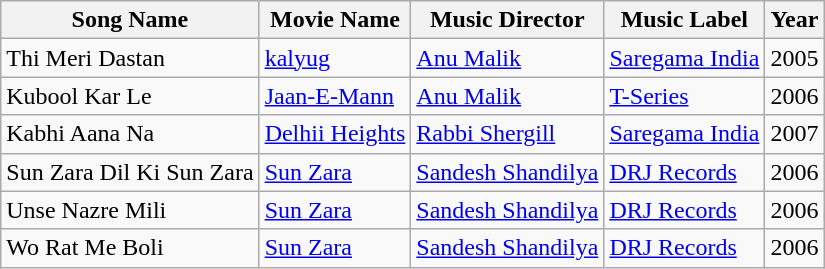<table class="wikitable sortable">
<tr>
<th>Song Name</th>
<th>Movie Name</th>
<th>Music Director</th>
<th>Music Label</th>
<th>Year</th>
</tr>
<tr>
<td>Thi Meri Dastan</td>
<td><a href='#'>kalyug</a></td>
<td><a href='#'>Anu Malik</a></td>
<td><a href='#'>Saregama India</a></td>
<td>2005</td>
</tr>
<tr>
<td>Kubool Kar Le</td>
<td><a href='#'>Jaan-E-Mann</a></td>
<td><a href='#'>Anu Malik</a></td>
<td><a href='#'>T-Series</a></td>
<td>2006</td>
</tr>
<tr>
<td>Kabhi Aana Na</td>
<td><a href='#'>Delhii Heights</a></td>
<td><a href='#'>Rabbi Shergill</a></td>
<td><a href='#'>Saregama India</a></td>
<td>2007</td>
</tr>
<tr>
<td>Sun Zara Dil Ki Sun Zara</td>
<td><a href='#'>Sun Zara</a></td>
<td><a href='#'>Sandesh Shandilya</a></td>
<td><a href='#'>DRJ Records</a></td>
<td>2006</td>
</tr>
<tr>
<td>Unse Nazre Mili</td>
<td><a href='#'>Sun Zara</a></td>
<td><a href='#'>Sandesh Shandilya</a></td>
<td><a href='#'>DRJ Records</a></td>
<td>2006</td>
</tr>
<tr>
<td>Wo Rat Me Boli</td>
<td><a href='#'>Sun Zara</a></td>
<td><a href='#'>Sandesh Shandilya</a></td>
<td><a href='#'>DRJ Records</a></td>
<td>2006</td>
</tr>
</table>
